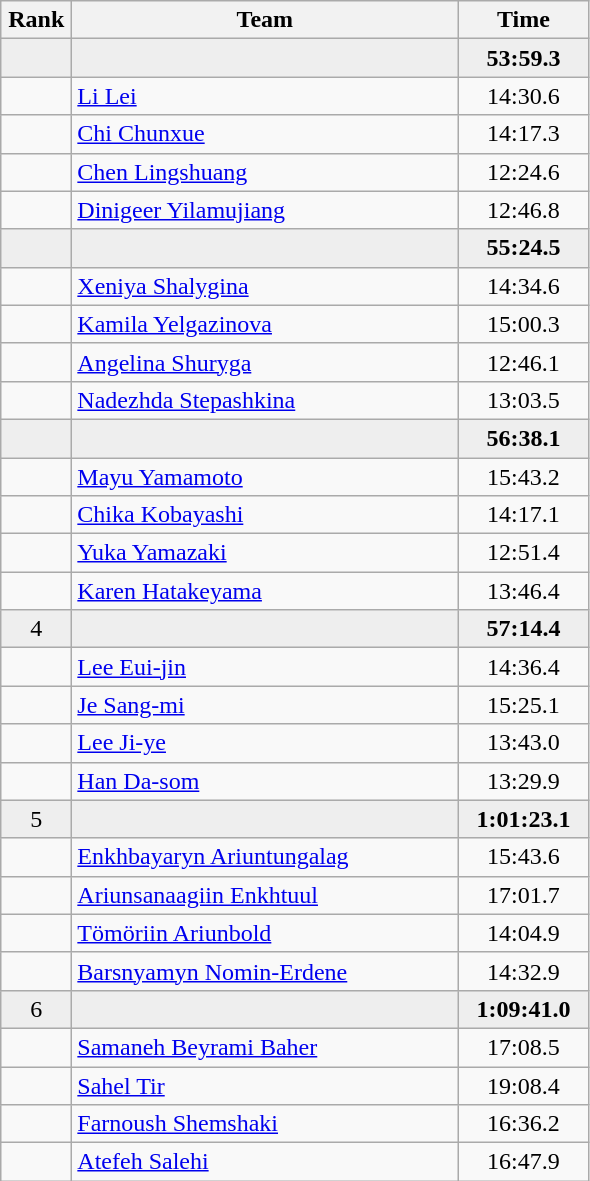<table class=wikitable style="text-align:center">
<tr>
<th width=40>Rank</th>
<th width=250>Team</th>
<th width=80>Time</th>
</tr>
<tr bgcolor=eeeeee>
<td></td>
<td align=left></td>
<td><strong>53:59.3</strong></td>
</tr>
<tr>
<td></td>
<td align=left><a href='#'>Li Lei</a></td>
<td>14:30.6</td>
</tr>
<tr>
<td></td>
<td align=left><a href='#'>Chi Chunxue</a></td>
<td>14:17.3</td>
</tr>
<tr>
<td></td>
<td align=left><a href='#'>Chen Lingshuang</a></td>
<td>12:24.6</td>
</tr>
<tr>
<td></td>
<td align=left><a href='#'>Dinigeer Yilamujiang</a></td>
<td>12:46.8</td>
</tr>
<tr bgcolor=eeeeee>
<td></td>
<td align=left></td>
<td><strong>55:24.5</strong></td>
</tr>
<tr>
<td></td>
<td align=left><a href='#'>Xeniya Shalygina</a></td>
<td>14:34.6</td>
</tr>
<tr>
<td></td>
<td align=left><a href='#'>Kamila Yelgazinova</a></td>
<td>15:00.3</td>
</tr>
<tr>
<td></td>
<td align=left><a href='#'>Angelina Shuryga</a></td>
<td>12:46.1</td>
</tr>
<tr>
<td></td>
<td align=left><a href='#'>Nadezhda Stepashkina</a></td>
<td>13:03.5</td>
</tr>
<tr bgcolor=eeeeee>
<td></td>
<td align=left></td>
<td><strong>56:38.1</strong></td>
</tr>
<tr>
<td></td>
<td align=left><a href='#'>Mayu Yamamoto</a></td>
<td>15:43.2</td>
</tr>
<tr>
<td></td>
<td align=left><a href='#'>Chika Kobayashi</a></td>
<td>14:17.1</td>
</tr>
<tr>
<td></td>
<td align=left><a href='#'>Yuka Yamazaki</a></td>
<td>12:51.4</td>
</tr>
<tr>
<td></td>
<td align=left><a href='#'>Karen Hatakeyama</a></td>
<td>13:46.4</td>
</tr>
<tr bgcolor=eeeeee>
<td>4</td>
<td align=left></td>
<td><strong>57:14.4</strong></td>
</tr>
<tr>
<td></td>
<td align=left><a href='#'>Lee Eui-jin</a></td>
<td>14:36.4</td>
</tr>
<tr>
<td></td>
<td align=left><a href='#'>Je Sang-mi</a></td>
<td>15:25.1</td>
</tr>
<tr>
<td></td>
<td align=left><a href='#'>Lee Ji-ye</a></td>
<td>13:43.0</td>
</tr>
<tr>
<td></td>
<td align=left><a href='#'>Han Da-som</a></td>
<td>13:29.9</td>
</tr>
<tr bgcolor=eeeeee>
<td>5</td>
<td align=left></td>
<td><strong>1:01:23.1</strong></td>
</tr>
<tr>
<td></td>
<td align=left><a href='#'>Enkhbayaryn Ariuntungalag</a></td>
<td>15:43.6</td>
</tr>
<tr>
<td></td>
<td align=left><a href='#'>Ariunsanaagiin Enkhtuul</a></td>
<td>17:01.7</td>
</tr>
<tr>
<td></td>
<td align=left><a href='#'>Tömöriin Ariunbold</a></td>
<td>14:04.9</td>
</tr>
<tr>
<td></td>
<td align=left><a href='#'>Barsnyamyn Nomin-Erdene</a></td>
<td>14:32.9</td>
</tr>
<tr bgcolor=eeeeee>
<td>6</td>
<td align=left></td>
<td><strong>1:09:41.0</strong></td>
</tr>
<tr>
<td></td>
<td align=left><a href='#'>Samaneh Beyrami Baher</a></td>
<td>17:08.5</td>
</tr>
<tr>
<td></td>
<td align=left><a href='#'>Sahel Tir</a></td>
<td>19:08.4</td>
</tr>
<tr>
<td></td>
<td align=left><a href='#'>Farnoush Shemshaki</a></td>
<td>16:36.2</td>
</tr>
<tr>
<td></td>
<td align=left><a href='#'>Atefeh Salehi</a></td>
<td>16:47.9</td>
</tr>
</table>
